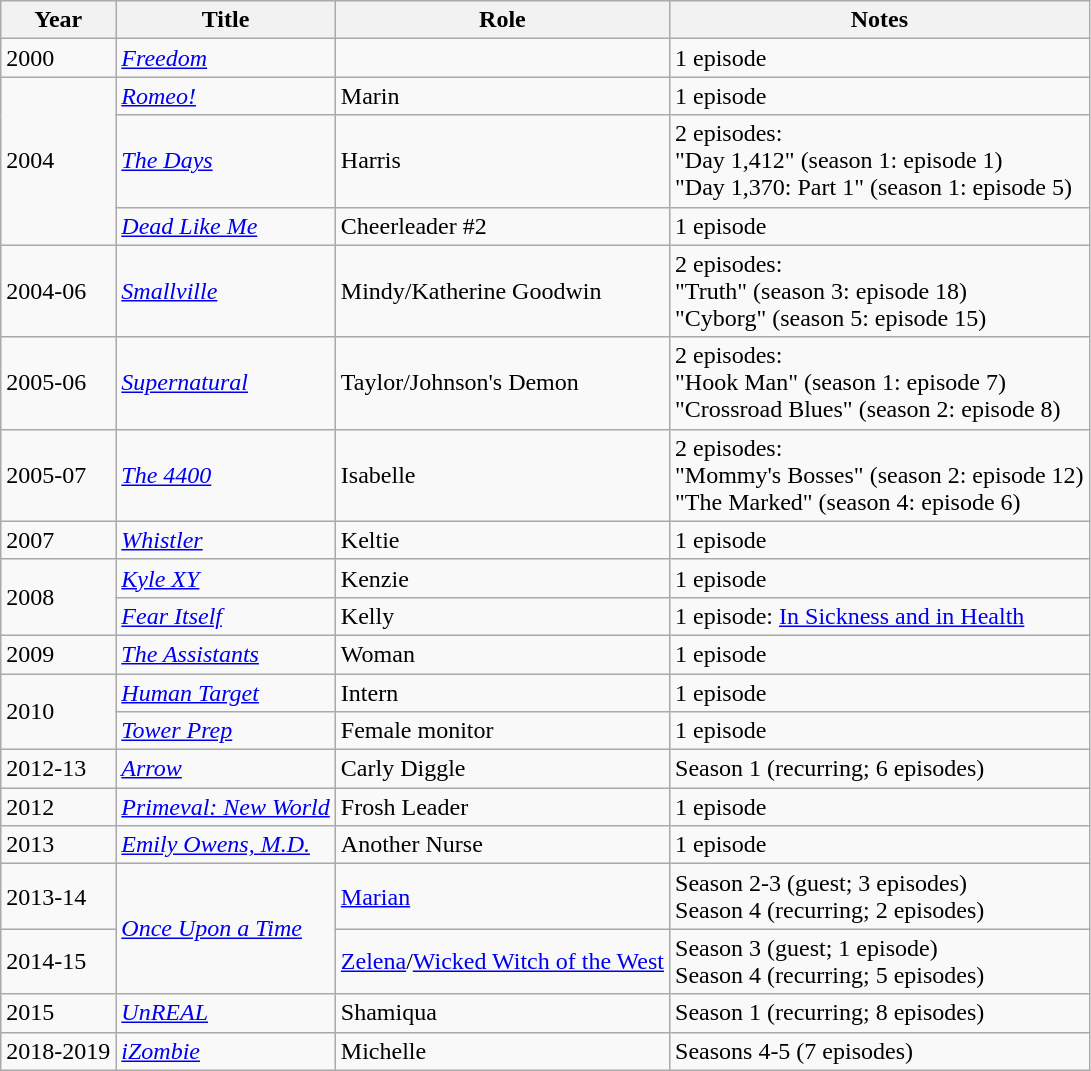<table class="wikitable sortable">
<tr>
<th>Year</th>
<th>Title</th>
<th>Role</th>
<th class="unsortable">Notes</th>
</tr>
<tr>
<td>2000</td>
<td><em><a href='#'>Freedom</a></em></td>
<td></td>
<td>1 episode</td>
</tr>
<tr>
<td rowspan=3>2004</td>
<td><em><a href='#'>Romeo!</a></em></td>
<td>Marin</td>
<td>1 episode</td>
</tr>
<tr>
<td data-sort-value="Days, The"><em><a href='#'>The Days</a></em></td>
<td>Harris</td>
<td>2 episodes:<br>"Day 1,412" (season 1: episode 1)<br>"Day 1,370: Part 1" (season 1: episode 5)</td>
</tr>
<tr>
<td><em><a href='#'>Dead Like Me</a></em></td>
<td>Cheerleader #2</td>
<td>1 episode</td>
</tr>
<tr>
<td>2004-06</td>
<td><em><a href='#'>Smallville</a></em></td>
<td>Mindy/Katherine Goodwin</td>
<td>2 episodes:<br>"Truth" (season 3: episode 18)<br>"Cyborg" (season 5: episode 15)</td>
</tr>
<tr>
<td>2005-06</td>
<td><em><a href='#'>Supernatural</a></em></td>
<td>Taylor/Johnson's Demon</td>
<td>2 episodes:<br>"Hook Man" (season 1: episode 7)<br>"Crossroad Blues" (season 2: episode 8)</td>
</tr>
<tr>
<td>2005-07</td>
<td data-sort-value="4400, The"><em><a href='#'>The 4400</a></em></td>
<td>Isabelle</td>
<td>2 episodes:<br>"Mommy's Bosses" (season 2: episode 12)<br>"The Marked" (season 4: episode 6)</td>
</tr>
<tr>
<td>2007</td>
<td><em><a href='#'>Whistler</a></em></td>
<td>Keltie</td>
<td>1 episode</td>
</tr>
<tr>
<td rowspan=2>2008</td>
<td><em><a href='#'>Kyle XY</a></em></td>
<td>Kenzie</td>
<td>1 episode</td>
</tr>
<tr>
<td><em><a href='#'>Fear Itself</a></em></td>
<td>Kelly</td>
<td>1 episode: <a href='#'>In Sickness and in Health</a></td>
</tr>
<tr>
<td>2009</td>
<td data-sort-value="Assistants, The"><em><a href='#'>The Assistants</a></em></td>
<td>Woman</td>
<td>1 episode</td>
</tr>
<tr>
<td rowspan=2>2010</td>
<td><em><a href='#'>Human Target</a></em></td>
<td>Intern</td>
<td>1 episode</td>
</tr>
<tr>
<td><em><a href='#'>Tower Prep</a></em></td>
<td>Female monitor</td>
<td>1 episode</td>
</tr>
<tr>
<td>2012-13</td>
<td><em><a href='#'>Arrow</a></em></td>
<td>Carly Diggle</td>
<td>Season 1 (recurring; 6 episodes)</td>
</tr>
<tr>
<td>2012</td>
<td><em><a href='#'>Primeval: New World</a></em></td>
<td>Frosh Leader</td>
<td>1 episode</td>
</tr>
<tr>
<td>2013</td>
<td><em><a href='#'>Emily Owens, M.D.</a></em></td>
<td>Another Nurse</td>
<td>1 episode</td>
</tr>
<tr>
<td>2013-14</td>
<td rowspan="2"><em><a href='#'>Once Upon a Time</a></em></td>
<td><a href='#'>Marian</a></td>
<td>Season 2-3 (guest; 3 episodes)<br>Season 4 (recurring; 2 episodes)</td>
</tr>
<tr>
<td>2014-15</td>
<td><a href='#'>Zelena</a>/<a href='#'>Wicked Witch of the West</a></td>
<td>Season 3 (guest; 1 episode)<br>Season 4 (recurring; 5 episodes)</td>
</tr>
<tr>
<td>2015</td>
<td><em><a href='#'>UnREAL</a></em></td>
<td>Shamiqua</td>
<td>Season 1 (recurring; 8 episodes)</td>
</tr>
<tr>
<td>2018-2019</td>
<td><em><a href='#'>iZombie</a></em></td>
<td>Michelle</td>
<td>Seasons 4-5 (7 episodes)</td>
</tr>
</table>
